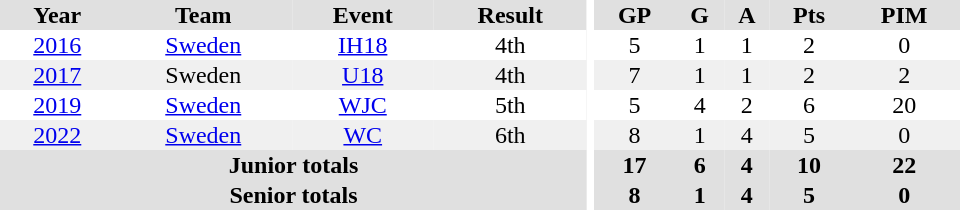<table border="0" cellpadding="1" cellspacing="0" ID="Table3" style="text-align:center; width:40em">
<tr ALIGN="center" bgcolor="#e0e0e0">
<th>Year</th>
<th>Team</th>
<th>Event</th>
<th>Result</th>
<th rowspan="99" bgcolor="#ffffff"></th>
<th>GP</th>
<th>G</th>
<th>A</th>
<th>Pts</th>
<th>PIM</th>
</tr>
<tr>
<td><a href='#'>2016</a></td>
<td><a href='#'>Sweden</a></td>
<td><a href='#'>IH18</a></td>
<td>4th</td>
<td>5</td>
<td>1</td>
<td>1</td>
<td>2</td>
<td>0</td>
</tr>
<tr bgcolor="#f0f0f0">
<td><a href='#'>2017</a></td>
<td>Sweden</td>
<td><a href='#'>U18</a></td>
<td>4th</td>
<td>7</td>
<td>1</td>
<td>1</td>
<td>2</td>
<td>2</td>
</tr>
<tr>
<td><a href='#'>2019</a></td>
<td><a href='#'>Sweden</a></td>
<td><a href='#'>WJC</a></td>
<td>5th</td>
<td>5</td>
<td>4</td>
<td>2</td>
<td>6</td>
<td>20</td>
</tr>
<tr bgcolor="#f0f0f0">
<td><a href='#'>2022</a></td>
<td><a href='#'>Sweden</a></td>
<td><a href='#'>WC</a></td>
<td>6th</td>
<td>8</td>
<td>1</td>
<td>4</td>
<td>5</td>
<td>0</td>
</tr>
<tr bgcolor="#e0e0e0">
<th colspan="4">Junior totals</th>
<th>17</th>
<th>6</th>
<th>4</th>
<th>10</th>
<th>22</th>
</tr>
<tr bgcolor="#e0e0e0">
<th colspan="4">Senior totals</th>
<th>8</th>
<th>1</th>
<th>4</th>
<th>5</th>
<th>0</th>
</tr>
</table>
